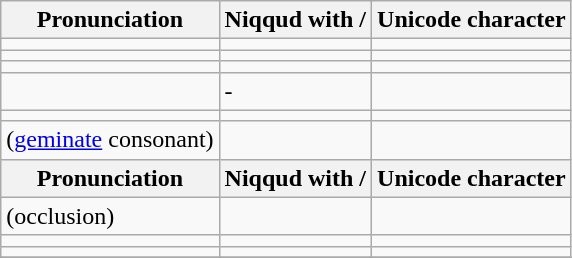<table class="wikitable">
<tr>
<th>Pronunciation</th>
<th>Niqqud with /</th>
<th>Unicode character</th>
</tr>
<tr>
<td></td>
<td></td>
<td></td>
</tr>
<tr>
<td></td>
<td></td>
<td></td>
</tr>
<tr>
<td></td>
<td></td>
<td></td>
</tr>
<tr>
<td></td>
<td>-</td>
<td></td>
</tr>
<tr>
<td></td>
<td></td>
<td></td>
</tr>
<tr>
<td>(<a href='#'>geminate</a> consonant)</td>
<td></td>
<td></td>
</tr>
<tr>
<th>Pronunciation</th>
<th>Niqqud with /</th>
<th>Unicode character</th>
</tr>
<tr>
<td>(occlusion)</td>
<td></td>
<td></td>
</tr>
<tr>
<td></td>
<td></td>
<td></td>
</tr>
<tr>
<td></td>
<td></td>
<td></td>
</tr>
<tr>
</tr>
</table>
